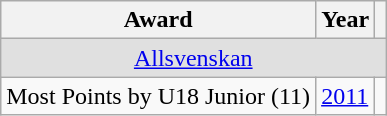<table class="wikitable">
<tr>
<th>Award</th>
<th>Year</th>
<th></th>
</tr>
<tr ALIGN="center" bgcolor="#e0e0e0">
<td colspan="3"><a href='#'>Allsvenskan</a></td>
</tr>
<tr>
<td>Most Points by U18 Junior (11)</td>
<td><a href='#'>2011</a></td>
<td></td>
</tr>
</table>
